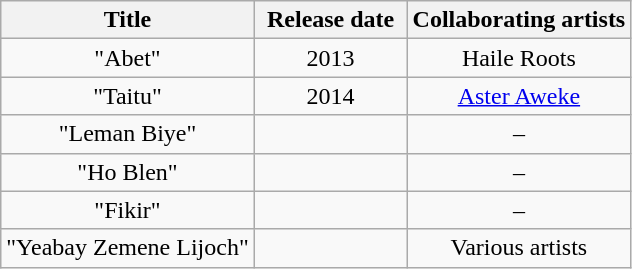<table class="wikitable mw-collapsible plainrowheaders" style="text-align:center;">
<tr>
<th>Title</th>
<th scope="col" style="padding:0 8px;">Release date</th>
<th>Collaborating artists</th>
</tr>
<tr>
<td>"Abet"</td>
<td>2013</td>
<td>Haile Roots</td>
</tr>
<tr>
<td>"Taitu"</td>
<td>2014</td>
<td><a href='#'>Aster Aweke</a></td>
</tr>
<tr>
<td>"Leman Biye"</td>
<td></td>
<td>–</td>
</tr>
<tr>
<td>"Ho Blen"</td>
<td></td>
<td>–</td>
</tr>
<tr>
<td>"Fikir"</td>
<td></td>
<td>–</td>
</tr>
<tr>
<td>"Yeabay Zemene Lijoch"</td>
<td></td>
<td>Various artists</td>
</tr>
</table>
